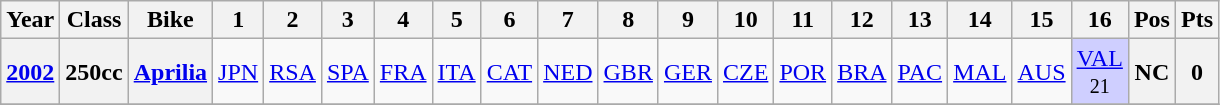<table class="wikitable" style="text-align:center">
<tr>
<th>Year</th>
<th>Class</th>
<th>Bike</th>
<th>1</th>
<th>2</th>
<th>3</th>
<th>4</th>
<th>5</th>
<th>6</th>
<th>7</th>
<th>8</th>
<th>9</th>
<th>10</th>
<th>11</th>
<th>12</th>
<th>13</th>
<th>14</th>
<th>15</th>
<th>16</th>
<th>Pos</th>
<th>Pts</th>
</tr>
<tr>
<th align="left"><a href='#'>2002</a></th>
<th align="left">250cc</th>
<th align="left"><a href='#'>Aprilia</a></th>
<td><a href='#'>JPN</a></td>
<td><a href='#'>RSA</a></td>
<td><a href='#'>SPA</a></td>
<td><a href='#'>FRA</a></td>
<td><a href='#'>ITA</a></td>
<td><a href='#'>CAT</a></td>
<td><a href='#'>NED</a></td>
<td><a href='#'>GBR</a></td>
<td><a href='#'>GER</a></td>
<td><a href='#'>CZE</a></td>
<td><a href='#'>POR</a></td>
<td><a href='#'>BRA</a></td>
<td><a href='#'>PAC</a><br><small></small></td>
<td><a href='#'>MAL</a></td>
<td><a href='#'>AUS</a></td>
<td style="background:#cfcfff;"><a href='#'>VAL</a><br><small>21</small></td>
<th>NC</th>
<th>0</th>
</tr>
<tr>
</tr>
</table>
